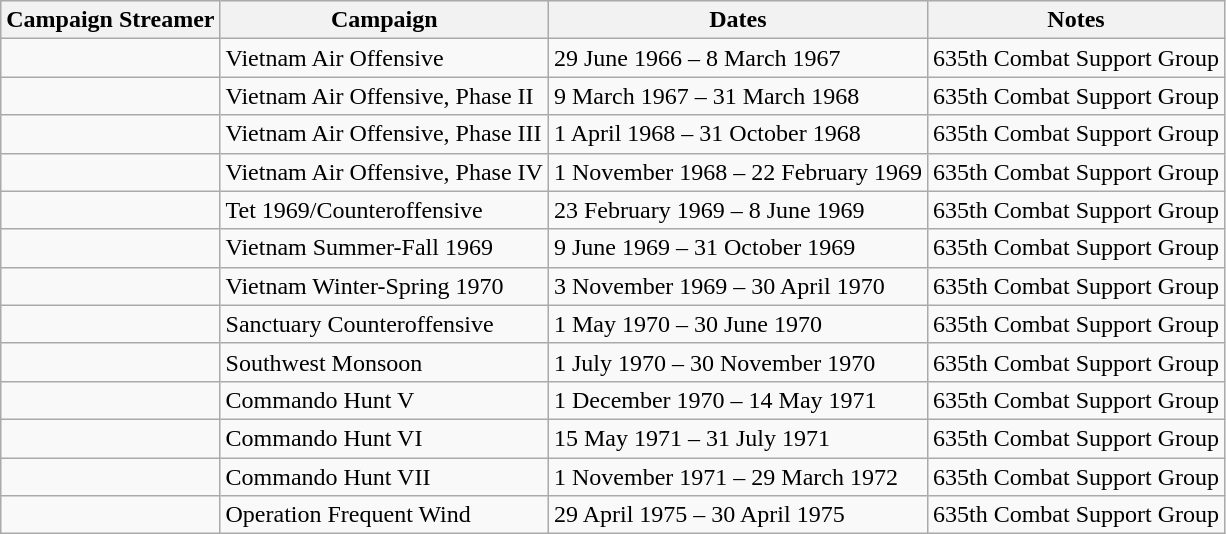<table class="wikitable">
<tr style="background:#efefef;">
<th>Campaign Streamer</th>
<th>Campaign</th>
<th>Dates</th>
<th>Notes</th>
</tr>
<tr>
<td></td>
<td>Vietnam Air Offensive</td>
<td>29 June 1966 – 8 March 1967</td>
<td>635th Combat Support Group</td>
</tr>
<tr>
<td></td>
<td>Vietnam Air Offensive, Phase II</td>
<td>9 March 1967 – 31 March 1968</td>
<td>635th Combat Support Group</td>
</tr>
<tr>
<td></td>
<td>Vietnam Air Offensive, Phase III</td>
<td>1 April 1968 – 31 October 1968</td>
<td>635th Combat Support Group</td>
</tr>
<tr>
<td></td>
<td>Vietnam Air Offensive, Phase IV</td>
<td>1 November 1968 – 22 February 1969</td>
<td>635th Combat Support Group</td>
</tr>
<tr>
<td></td>
<td>Tet 1969/Counteroffensive</td>
<td>23 February 1969 – 8 June 1969</td>
<td>635th Combat Support Group</td>
</tr>
<tr>
<td></td>
<td>Vietnam Summer-Fall 1969</td>
<td>9 June 1969 – 31 October 1969</td>
<td>635th Combat Support Group</td>
</tr>
<tr>
<td></td>
<td>Vietnam Winter-Spring 1970</td>
<td>3 November 1969 – 30 April 1970</td>
<td>635th Combat Support Group</td>
</tr>
<tr>
<td></td>
<td>Sanctuary Counteroffensive</td>
<td>1 May 1970 – 30 June 1970</td>
<td>635th Combat Support Group</td>
</tr>
<tr>
<td></td>
<td>Southwest Monsoon</td>
<td>1 July 1970 – 30 November 1970</td>
<td>635th Combat Support Group</td>
</tr>
<tr>
<td></td>
<td>Commando Hunt V</td>
<td>1 December 1970 – 14 May 1971</td>
<td>635th Combat Support Group</td>
</tr>
<tr>
<td></td>
<td>Commando Hunt VI</td>
<td>15 May 1971 – 31 July 1971</td>
<td>635th Combat Support Group</td>
</tr>
<tr>
<td></td>
<td>Commando Hunt VII</td>
<td>1 November 1971 – 29 March 1972</td>
<td>635th Combat Support Group</td>
</tr>
<tr>
<td></td>
<td>Operation Frequent Wind</td>
<td>29 April 1975 – 30 April 1975</td>
<td>635th Combat Support Group</td>
</tr>
</table>
